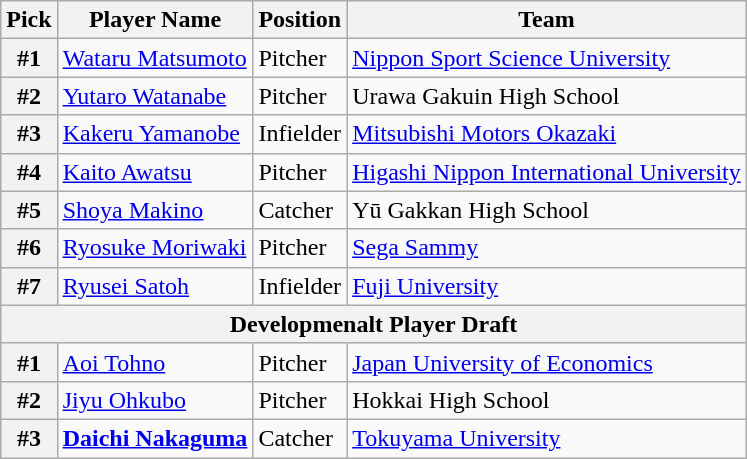<table class="wikitable">
<tr>
<th>Pick</th>
<th>Player Name</th>
<th>Position</th>
<th>Team</th>
</tr>
<tr>
<th>#1</th>
<td><a href='#'>Wataru Matsumoto</a></td>
<td>Pitcher</td>
<td><a href='#'>Nippon Sport Science University</a></td>
</tr>
<tr>
<th>#2</th>
<td><a href='#'>Yutaro Watanabe</a></td>
<td>Pitcher</td>
<td>Urawa Gakuin High School</td>
</tr>
<tr>
<th>#3</th>
<td><a href='#'>Kakeru Yamanobe</a></td>
<td>Infielder</td>
<td><a href='#'>Mitsubishi Motors Okazaki</a></td>
</tr>
<tr>
<th>#4</th>
<td><a href='#'>Kaito Awatsu</a></td>
<td>Pitcher</td>
<td><a href='#'>Higashi Nippon International University</a></td>
</tr>
<tr>
<th>#5</th>
<td><a href='#'>Shoya Makino</a></td>
<td>Catcher</td>
<td>Yū Gakkan High School</td>
</tr>
<tr>
<th>#6</th>
<td><a href='#'>Ryosuke Moriwaki</a></td>
<td>Pitcher</td>
<td><a href='#'>Sega Sammy</a></td>
</tr>
<tr>
<th>#7</th>
<td><a href='#'>Ryusei Satoh</a></td>
<td>Infielder</td>
<td><a href='#'>Fuji University</a></td>
</tr>
<tr>
<th colspan="5">Developmenalt Player Draft</th>
</tr>
<tr>
<th>#1</th>
<td><a href='#'>Aoi Tohno</a></td>
<td>Pitcher</td>
<td><a href='#'>Japan University of Economics</a></td>
</tr>
<tr>
<th>#2</th>
<td><a href='#'>Jiyu Ohkubo</a></td>
<td>Pitcher</td>
<td>Hokkai High School</td>
</tr>
<tr>
<th>#3</th>
<td><strong><a href='#'>Daichi Nakaguma</a></strong></td>
<td>Catcher</td>
<td><a href='#'>Tokuyama University</a></td>
</tr>
</table>
